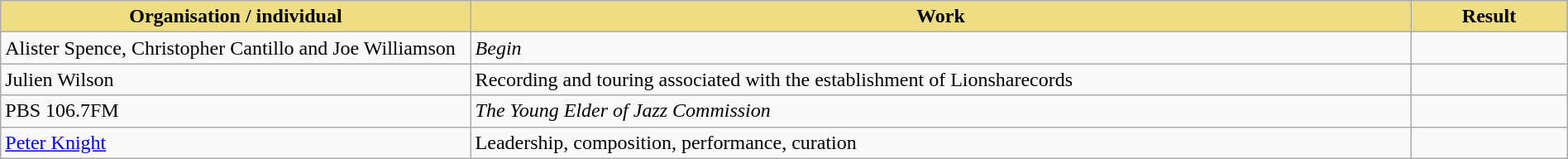<table class="wikitable" width=100%>
<tr>
<th style="width:30%;background:#EEDD82;">Organisation / individual</th>
<th style="width:60%;background:#EEDD82;">Work</th>
<th style="width:10%;background:#EEDD82;">Result<br></th>
</tr>
<tr>
<td>Alister Spence, Christopher Cantillo and Joe Williamson</td>
<td><em>Begin</em></td>
<td></td>
</tr>
<tr>
<td>Julien Wilson</td>
<td>Recording and touring associated with the establishment of Lionsharecords</td>
<td></td>
</tr>
<tr>
<td>PBS 106.7FM</td>
<td><em>The Young Elder of Jazz Commission</em></td>
<td></td>
</tr>
<tr>
<td><a href='#'>Peter Knight</a></td>
<td>Leadership, composition, performance, curation</td>
<td></td>
</tr>
</table>
